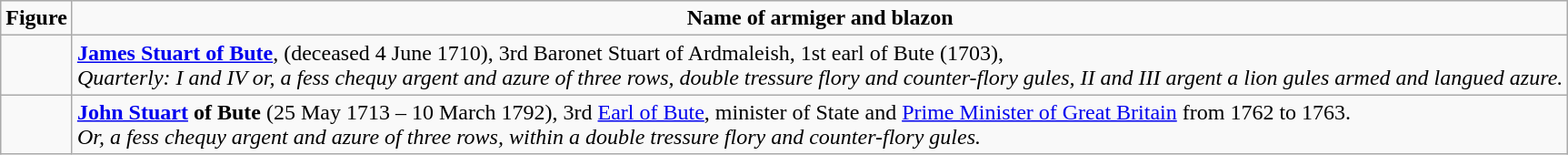<table class=wikitable>
<tr valign=top align=center>
<td width=»206«><strong>Figure</strong></td>
<td><strong>Name of armiger and blazon</strong></td>
</tr>
<tr valign=top>
<td align=center></td>
<td><strong><a href='#'>James Stuart of Bute</a></strong>, (deceased 4 June 1710), 3rd Baronet Stuart of Ardmaleish, 1st earl of Bute (1703),<br><em>Quarterly: I and IV or, a fess chequy argent and azure of three rows, double tressure flory and counter-flory gules, II and III argent a lion gules armed and langued azure.</em></td>
</tr>
<tr valign=top>
<td align=center></td>
<td><strong><a href='#'>John Stuart</a> of Bute</strong> (25 May 1713 – 10 March 1792), 3rd <a href='#'>Earl of Bute</a>, minister of State and <a href='#'>Prime Minister of Great Britain</a> from 1762 to 1763.<br><em>Or, a fess chequy argent and azure of three rows, within a double tressure flory and counter-flory gules.</em></td>
</tr>
</table>
